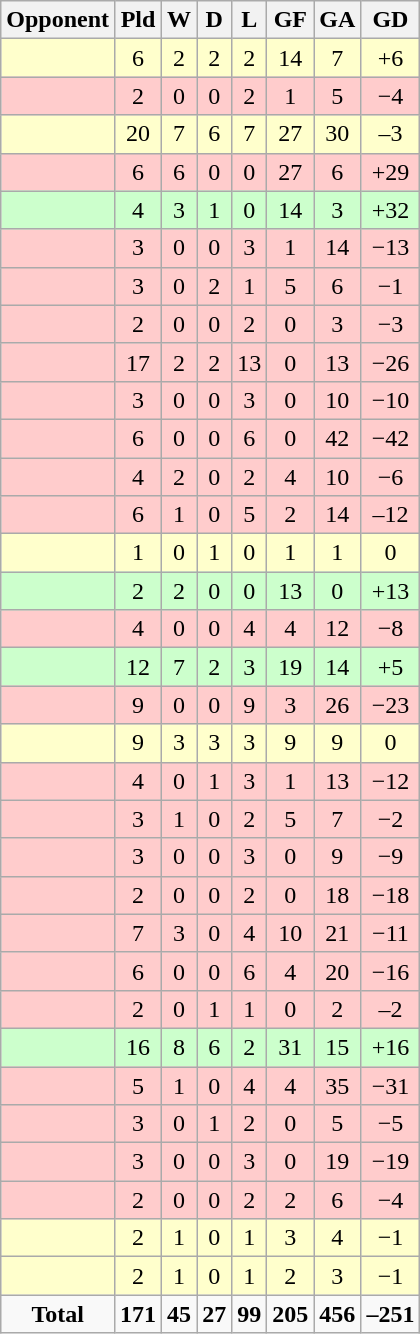<table class="wikitable sortable" style="text-align:center;">
<tr>
<th>Opponent</th>
<th>Pld</th>
<th>W</th>
<th>D</th>
<th>L</th>
<th>GF</th>
<th>GA</th>
<th>GD</th>
</tr>
<tr bgcolor=FFFFCC>
<td align=left></td>
<td>6</td>
<td>2</td>
<td>2</td>
<td>2</td>
<td>14</td>
<td>7</td>
<td>+6</td>
</tr>
<tr bgcolor=FFCCCC>
<td align=left></td>
<td>2</td>
<td>0</td>
<td>0</td>
<td>2</td>
<td>1</td>
<td>5</td>
<td>−4</td>
</tr>
<tr bgcolor=FFFFCC>
<td align=left></td>
<td>20</td>
<td>7</td>
<td>6</td>
<td>7</td>
<td>27</td>
<td>30</td>
<td>–3</td>
</tr>
<tr bgcolor=FFCCCC>
<td align=left></td>
<td>6</td>
<td>6</td>
<td>0</td>
<td>0</td>
<td>27</td>
<td>6</td>
<td>+29</td>
</tr>
<tr bgcolor= CCFFCC>
<td align=left></td>
<td>4</td>
<td>3</td>
<td>1</td>
<td>0</td>
<td>14</td>
<td>3</td>
<td>+32</td>
</tr>
<tr bgcolor=FFCCCC>
<td align=left></td>
<td>3</td>
<td>0</td>
<td>0</td>
<td>3</td>
<td>1</td>
<td>14</td>
<td>−13</td>
</tr>
<tr bgcolor=FFCCCC>
<td align=left></td>
<td>3</td>
<td>0</td>
<td>2</td>
<td>1</td>
<td>5</td>
<td>6</td>
<td>−1</td>
</tr>
<tr bgcolor=FFCCCC>
<td align=left></td>
<td>2</td>
<td>0</td>
<td>0</td>
<td>2</td>
<td>0</td>
<td>3</td>
<td>−3</td>
</tr>
<tr bgcolor=FFCCCC>
<td align=left></td>
<td>17</td>
<td>2</td>
<td>2</td>
<td>13</td>
<td>0</td>
<td>13</td>
<td>−26</td>
</tr>
<tr bgcolor=FFCCCC>
<td align=left></td>
<td>3</td>
<td>0</td>
<td>0</td>
<td>3</td>
<td>0</td>
<td>10</td>
<td>−10</td>
</tr>
<tr bgcolor=FFCCCC>
<td align=left></td>
<td>6</td>
<td>0</td>
<td>0</td>
<td>6</td>
<td>0</td>
<td>42</td>
<td>−42</td>
</tr>
<tr bgcolor=FFCCCC>
<td align=left></td>
<td>4</td>
<td>2</td>
<td>0</td>
<td>2</td>
<td>4</td>
<td>10</td>
<td>−6</td>
</tr>
<tr bgcolor=FFCCCC>
<td align=left></td>
<td>6</td>
<td>1</td>
<td>0</td>
<td>5</td>
<td>2</td>
<td>14</td>
<td>–12</td>
</tr>
<tr bgcolor=FFFFCC>
<td align=left></td>
<td>1</td>
<td>0</td>
<td>1</td>
<td>0</td>
<td>1</td>
<td>1</td>
<td>0</td>
</tr>
<tr bgcolor=CCFFCC>
<td align=left></td>
<td>2</td>
<td>2</td>
<td>0</td>
<td>0</td>
<td>13</td>
<td>0</td>
<td>+13</td>
</tr>
<tr bgcolor=FFCCCC>
<td align=left></td>
<td>4</td>
<td>0</td>
<td>0</td>
<td>4</td>
<td>4</td>
<td>12</td>
<td>−8</td>
</tr>
<tr bgcolor=CCFFCC>
<td align=left></td>
<td>12</td>
<td>7</td>
<td>2</td>
<td>3</td>
<td>19</td>
<td>14</td>
<td>+5</td>
</tr>
<tr bgcolor=FFCCCC>
<td align=left></td>
<td>9</td>
<td>0</td>
<td>0</td>
<td>9</td>
<td>3</td>
<td>26</td>
<td>−23</td>
</tr>
<tr bgcolor=FFFFCC>
<td align=left></td>
<td>9</td>
<td>3</td>
<td>3</td>
<td>3</td>
<td>9</td>
<td>9</td>
<td>0</td>
</tr>
<tr bgcolor=FFCCCC>
<td align=left></td>
<td>4</td>
<td>0</td>
<td>1</td>
<td>3</td>
<td>1</td>
<td>13</td>
<td>−12</td>
</tr>
<tr bgcolor=FFCCCC>
<td align=left></td>
<td>3</td>
<td>1</td>
<td>0</td>
<td>2</td>
<td>5</td>
<td>7</td>
<td>−2</td>
</tr>
<tr bgcolor=FFCCCC>
<td align=left></td>
<td>3</td>
<td>0</td>
<td>0</td>
<td>3</td>
<td>0</td>
<td>9</td>
<td>−9</td>
</tr>
<tr bgcolor=FFCCCC>
<td align=left></td>
<td>2</td>
<td>0</td>
<td>0</td>
<td>2</td>
<td>0</td>
<td>18</td>
<td>−18</td>
</tr>
<tr bgcolor=FFCCCC>
<td align=left></td>
<td>7</td>
<td>3</td>
<td>0</td>
<td>4</td>
<td>10</td>
<td>21</td>
<td>−11</td>
</tr>
<tr bgcolor=FFCCCC>
<td align=left></td>
<td>6</td>
<td>0</td>
<td>0</td>
<td>6</td>
<td>4</td>
<td>20</td>
<td>−16</td>
</tr>
<tr bgcolor=FFCCCC>
<td align=left></td>
<td>2</td>
<td>0</td>
<td>1</td>
<td>1</td>
<td>0</td>
<td>2</td>
<td>–2</td>
</tr>
<tr bgcolor=CCFFCC>
<td align=left></td>
<td>16</td>
<td>8</td>
<td>6</td>
<td>2</td>
<td>31</td>
<td>15</td>
<td>+16</td>
</tr>
<tr bgcolor=FFCCCC>
<td align=left></td>
<td>5</td>
<td>1</td>
<td>0</td>
<td>4</td>
<td>4</td>
<td>35</td>
<td>−31</td>
</tr>
<tr bgcolor=FFCCCC>
<td align=left></td>
<td>3</td>
<td>0</td>
<td>1</td>
<td>2</td>
<td>0</td>
<td>5</td>
<td>−5</td>
</tr>
<tr bgcolor=FFCCCC>
<td align=left></td>
<td>3</td>
<td>0</td>
<td>0</td>
<td>3</td>
<td>0</td>
<td>19</td>
<td>−19</td>
</tr>
<tr bgcolor=FFCCCC>
<td align=left></td>
<td>2</td>
<td>0</td>
<td>0</td>
<td>2</td>
<td>2</td>
<td>6</td>
<td>−4</td>
</tr>
<tr bgcolor=FFFFCC>
<td align=left></td>
<td>2</td>
<td>1</td>
<td>0</td>
<td>1</td>
<td>3</td>
<td>4</td>
<td>−1</td>
</tr>
<tr bgcolor=FFFFCC>
<td align=left></td>
<td>2</td>
<td>1</td>
<td>0</td>
<td>1</td>
<td>2</td>
<td>3</td>
<td>−1</td>
</tr>
<tr>
<td><strong>Total</strong></td>
<td><strong>171</strong></td>
<td><strong>45</strong></td>
<td><strong>27</strong></td>
<td><strong>99</strong></td>
<td><strong>205</strong></td>
<td><strong>456</strong></td>
<td><strong>–251</strong></td>
</tr>
</table>
